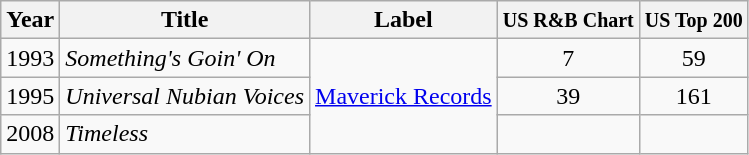<table class="wikitable">
<tr>
<th>Year</th>
<th>Title</th>
<th>Label</th>
<th><small>US R&B Chart</small></th>
<th><small>US Top 200</small></th>
</tr>
<tr>
<td>1993</td>
<td><em>Something's Goin' On</em></td>
<td rowspan="3"><a href='#'>Maverick Records</a></td>
<td align="center">7</td>
<td align="center">59</td>
</tr>
<tr>
<td>1995</td>
<td><em>Universal Nubian Voices</em></td>
<td align="center">39</td>
<td align="center">161</td>
</tr>
<tr>
<td>2008</td>
<td><em>Timeless</em></td>
<td align="center"></td>
<td align="center"></td>
</tr>
</table>
